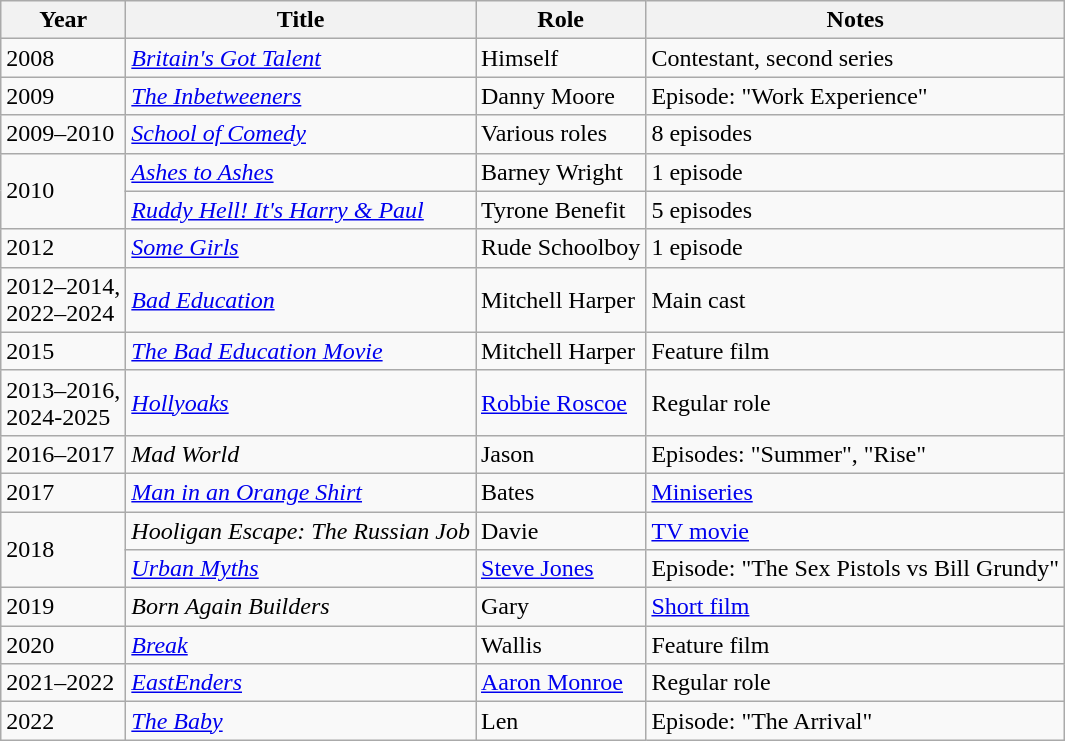<table class="wikitable sortable">
<tr>
<th>Year</th>
<th>Title</th>
<th>Role</th>
<th>Notes</th>
</tr>
<tr>
<td>2008</td>
<td><em><a href='#'>Britain's Got Talent</a></em></td>
<td>Himself</td>
<td>Contestant, second series</td>
</tr>
<tr>
<td>2009</td>
<td><em><a href='#'>The Inbetweeners</a></em></td>
<td>Danny Moore</td>
<td>Episode: "Work Experience"</td>
</tr>
<tr>
<td>2009–2010</td>
<td><em><a href='#'>School of Comedy</a></em></td>
<td>Various roles</td>
<td>8 episodes</td>
</tr>
<tr>
<td rowspan=2>2010</td>
<td><em><a href='#'>Ashes to Ashes</a></em></td>
<td>Barney Wright</td>
<td>1 episode</td>
</tr>
<tr>
<td><em><a href='#'>Ruddy Hell! It's Harry & Paul</a></em></td>
<td>Tyrone Benefit</td>
<td>5 episodes</td>
</tr>
<tr>
<td>2012</td>
<td><em><a href='#'>Some Girls</a></em></td>
<td>Rude Schoolboy</td>
<td>1 episode</td>
</tr>
<tr>
<td>2012–2014,<br>2022–2024</td>
<td><em><a href='#'>Bad Education</a></em></td>
<td>Mitchell Harper</td>
<td>Main cast</td>
</tr>
<tr>
<td>2015</td>
<td><em><a href='#'>The Bad Education Movie</a></em></td>
<td>Mitchell Harper</td>
<td>Feature film</td>
</tr>
<tr>
<td>2013–2016,<br>2024-2025</td>
<td><em><a href='#'>Hollyoaks</a></em></td>
<td><a href='#'>Robbie Roscoe</a></td>
<td>Regular role</td>
</tr>
<tr>
<td>2016–2017</td>
<td><em>Mad World</em></td>
<td>Jason</td>
<td>Episodes: "Summer", "Rise"</td>
</tr>
<tr>
<td>2017</td>
<td><em><a href='#'>Man in an Orange Shirt</a></em></td>
<td>Bates</td>
<td><a href='#'>Miniseries</a></td>
</tr>
<tr>
<td rowspan=2>2018</td>
<td><em>Hooligan Escape: The Russian Job</em></td>
<td>Davie</td>
<td><a href='#'>TV movie</a></td>
</tr>
<tr>
<td><em><a href='#'>Urban Myths</a></em></td>
<td><a href='#'>Steve Jones</a></td>
<td>Episode: "The Sex Pistols vs Bill Grundy"</td>
</tr>
<tr>
<td>2019</td>
<td><em>Born Again Builders</em></td>
<td>Gary</td>
<td><a href='#'>Short film</a></td>
</tr>
<tr>
<td>2020</td>
<td><em><a href='#'>Break</a></em></td>
<td>Wallis</td>
<td>Feature film</td>
</tr>
<tr>
<td>2021–2022</td>
<td><em><a href='#'>EastEnders</a></em></td>
<td><a href='#'>Aaron Monroe</a></td>
<td>Regular role</td>
</tr>
<tr>
<td>2022</td>
<td><em><a href='#'>The Baby</a></em></td>
<td>Len</td>
<td>Episode: "The Arrival"</td>
</tr>
</table>
